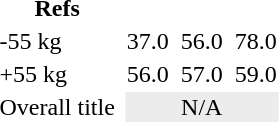<table>
<tr>
<th>Refs</th>
</tr>
<tr>
<td>-55 kg</td>
<td></td>
<td>37.0</td>
<td></td>
<td>56.0</td>
<td></td>
<td>78.0</td>
<td align=center></td>
</tr>
<tr>
<td>+55 kg</td>
<td></td>
<td>56.0</td>
<td></td>
<td>57.0</td>
<td></td>
<td>59.0</td>
<td align=center></td>
</tr>
<tr>
<td>Overall title</td>
<td></td>
<td colspan=5 align=center style="background-color:#ececec;">N/A</td>
<td align=center></td>
</tr>
</table>
